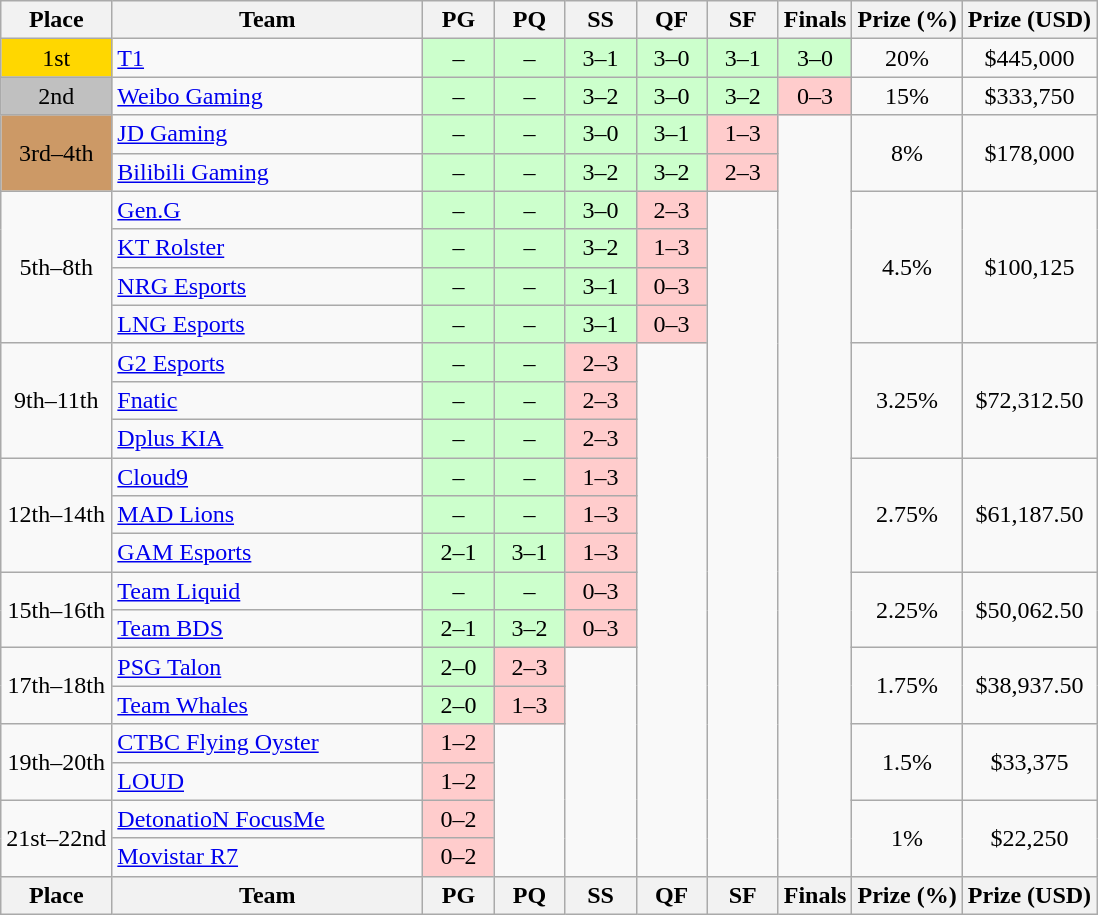<table class="wikitable" style="text-align: center; white-space:nowrap">
<tr>
<th width="65px">Place</th>
<th width="200px">Team</th>
<th width="40px" title="Play-in Group">PG</th>
<th width="40px" title="Play-in Qualifiers">PQ</th>
<th width="40px" title="Swiss stage">SS</th>
<th width="40px" title="Quarterfinals">QF</th>
<th width="40px" title="Semifinals">SF</th>
<th width="40px">Finals</th>
<th>Prize (%)</th>
<th>Prize (USD)</th>
</tr>
<tr>
<td style="background: gold;">1st</td>
<td style="text-align: left;"><a href='#'>T1</a></td>
<td bgcolor="#cfc">–</td>
<td bgcolor="#cfc">–</td>
<td bgcolor="#cfc">3–1</td>
<td bgcolor="#cfc">3–0</td>
<td bgcolor="#cfc">3–1</td>
<td bgcolor="#cfc">3–0</td>
<td>20%</td>
<td>$445,000</td>
</tr>
<tr>
<td style="background: silver;">2nd</td>
<td style="text-align: left;"><a href='#'>Weibo Gaming</a></td>
<td bgcolor="#cfc">–</td>
<td bgcolor="#cfc">–</td>
<td bgcolor="#cfc">3–2</td>
<td bgcolor="#cfc">3–0</td>
<td bgcolor="#cfc">3–2</td>
<td bgcolor="#fcc">0–3</td>
<td>15%</td>
<td>$333,750</td>
</tr>
<tr>
<td rowspan="2" style="background: #c96;">3rd–4th</td>
<td style="text-align: left;"><a href='#'>JD Gaming</a></td>
<td bgcolor="#cfc">–</td>
<td bgcolor="#cfc">–</td>
<td bgcolor="#cfc">3–0</td>
<td bgcolor="#cfc">3–1</td>
<td bgcolor="#fcc">1–3</td>
<td rowspan="20"></td>
<td rowspan="2">8%</td>
<td rowspan="2">$178,000</td>
</tr>
<tr>
<td style="text-align: left;"><a href='#'>Bilibili Gaming</a></td>
<td bgcolor="#cfc">–</td>
<td bgcolor="#cfc">–</td>
<td bgcolor="#cfc">3–2</td>
<td bgcolor="#cfc">3–2</td>
<td bgcolor="#fcc">2–3</td>
</tr>
<tr>
<td rowspan="4">5th–8th</td>
<td style="text-align: left;"><a href='#'>Gen.G</a></td>
<td bgcolor="#cfc">–</td>
<td bgcolor="#cfc">–</td>
<td bgcolor="#cfc">3–0</td>
<td bgcolor="#fcc">2–3</td>
<td rowspan="18"></td>
<td rowspan="4">4.5%</td>
<td rowspan="4">$100,125</td>
</tr>
<tr>
<td style="text-align: left;"><a href='#'>KT Rolster</a></td>
<td bgcolor="#cfc">–</td>
<td bgcolor="#cfc">–</td>
<td bgcolor="#cfc">3–2</td>
<td bgcolor="#fcc">1–3</td>
</tr>
<tr>
<td style="text-align: left;"><a href='#'>NRG Esports</a></td>
<td bgcolor="#cfc">–</td>
<td bgcolor="#cfc">–</td>
<td bgcolor="#cfc">3–1</td>
<td bgcolor="#fcc">0–3</td>
</tr>
<tr>
<td style="text-align: left;"><a href='#'>LNG Esports</a></td>
<td bgcolor="#cfc">–</td>
<td bgcolor="#cfc">–</td>
<td bgcolor="#cfc">3–1</td>
<td bgcolor="#fcc">0–3</td>
</tr>
<tr>
<td rowspan="3">9th–11th</td>
<td style="text-align: left;"><a href='#'>G2 Esports</a></td>
<td bgcolor="#cfc">–</td>
<td bgcolor="#cfc">–</td>
<td bgcolor="#fcc">2–3</td>
<td rowspan="14"></td>
<td rowspan="3">3.25%</td>
<td rowspan="3">$72,312.50</td>
</tr>
<tr>
<td style="text-align: left;"><a href='#'>Fnatic</a></td>
<td bgcolor="#cfc">–</td>
<td bgcolor="#cfc">–</td>
<td bgcolor="#fcc">2–3</td>
</tr>
<tr>
<td style="text-align: left;"><a href='#'>Dplus KIA</a></td>
<td bgcolor="#cfc">–</td>
<td bgcolor="#cfc">–</td>
<td bgcolor="#fcc">2–3</td>
</tr>
<tr>
<td rowspan="3">12th–14th</td>
<td style="text-align: left;"><a href='#'>Cloud9</a></td>
<td bgcolor="#cfc">–</td>
<td bgcolor="#cfc">–</td>
<td bgcolor="#fcc">1–3</td>
<td rowspan="3">2.75%</td>
<td rowspan="3">$61,187.50</td>
</tr>
<tr>
<td style="text-align: left;"><a href='#'>MAD Lions</a></td>
<td bgcolor="#cfc">–</td>
<td bgcolor="#cfc">–</td>
<td bgcolor="#fcc">1–3</td>
</tr>
<tr>
<td style="text-align: left;"><a href='#'>GAM Esports</a></td>
<td bgcolor="#cfc">2–1</td>
<td bgcolor="#cfc">3–1</td>
<td bgcolor="#fcc">1–3</td>
</tr>
<tr>
<td rowspan="2">15th–16th</td>
<td style="text-align: left;"><a href='#'>Team Liquid</a></td>
<td bgcolor="#cfc">–</td>
<td bgcolor="#cfc">–</td>
<td bgcolor="#fcc">0–3</td>
<td rowspan="2">2.25%</td>
<td rowspan="2">$50,062.50</td>
</tr>
<tr>
<td style="text-align: left;"><a href='#'>Team BDS</a></td>
<td bgcolor="#cfc">2–1</td>
<td bgcolor="#cfc">3–2</td>
<td bgcolor="#fcc">0–3</td>
</tr>
<tr>
<td rowspan="2">17th–18th</td>
<td style="text-align: left;"><a href='#'>PSG Talon</a></td>
<td bgcolor="#cfc">2–0</td>
<td bgcolor="#fcc">2–3</td>
<td rowspan="6"></td>
<td rowspan="2">1.75%</td>
<td rowspan="2">$38,937.50</td>
</tr>
<tr>
<td style="text-align: left;"><a href='#'>Team Whales</a></td>
<td bgcolor="#cfc">2–0</td>
<td bgcolor="#fcc">1–3</td>
</tr>
<tr>
<td rowspan="2">19th–20th</td>
<td style="text-align: left;"><a href='#'>CTBC Flying Oyster</a></td>
<td bgcolor="#fcc">1–2</td>
<td rowspan="4"></td>
<td rowspan="2">1.5%</td>
<td rowspan="2">$33,375</td>
</tr>
<tr>
<td style="text-align: left;"><a href='#'>LOUD</a></td>
<td bgcolor="#fcc">1–2</td>
</tr>
<tr>
<td rowspan="2">21st–22nd</td>
<td style="text-align: left;"><a href='#'>DetonatioN FocusMe</a></td>
<td bgcolor="#fcc">0–2</td>
<td rowspan="2">1%</td>
<td rowspan="2">$22,250</td>
</tr>
<tr>
<td style="text-align: left;"><a href='#'>Movistar R7</a></td>
<td bgcolor="#fcc">0–2</td>
</tr>
<tr>
<th>Place</th>
<th>Team</th>
<th width="40px" title="Play-in Group">PG</th>
<th width="40px" title="Play-in Qualifiers">PQ</th>
<th width="40px" title="Swiss stage">SS</th>
<th width="40px" title="Quarterfinals">QF</th>
<th width="40px" title="Semifinals">SF</th>
<th width="40px">Finals</th>
<th>Prize (%)</th>
<th>Prize (USD)</th>
</tr>
</table>
